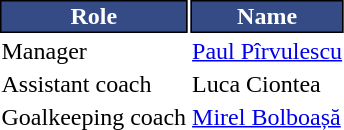<table class="toccolours">
<tr>
<th style="background:#354b85;color:#FFFFFF;border:1px solid #000000;">Role</th>
<th style="background:#354b85;color:#FFFFFF;border:1px solid #000000;">Name</th>
</tr>
<tr>
<td>Manager</td>
<td> <a href='#'>Paul Pîrvulescu</a></td>
</tr>
<tr>
<td>Assistant coach</td>
<td> Luca Ciontea</td>
</tr>
<tr>
<td>Goalkeeping coach</td>
<td> <a href='#'>Mirel Bolboașă</a></td>
</tr>
</table>
